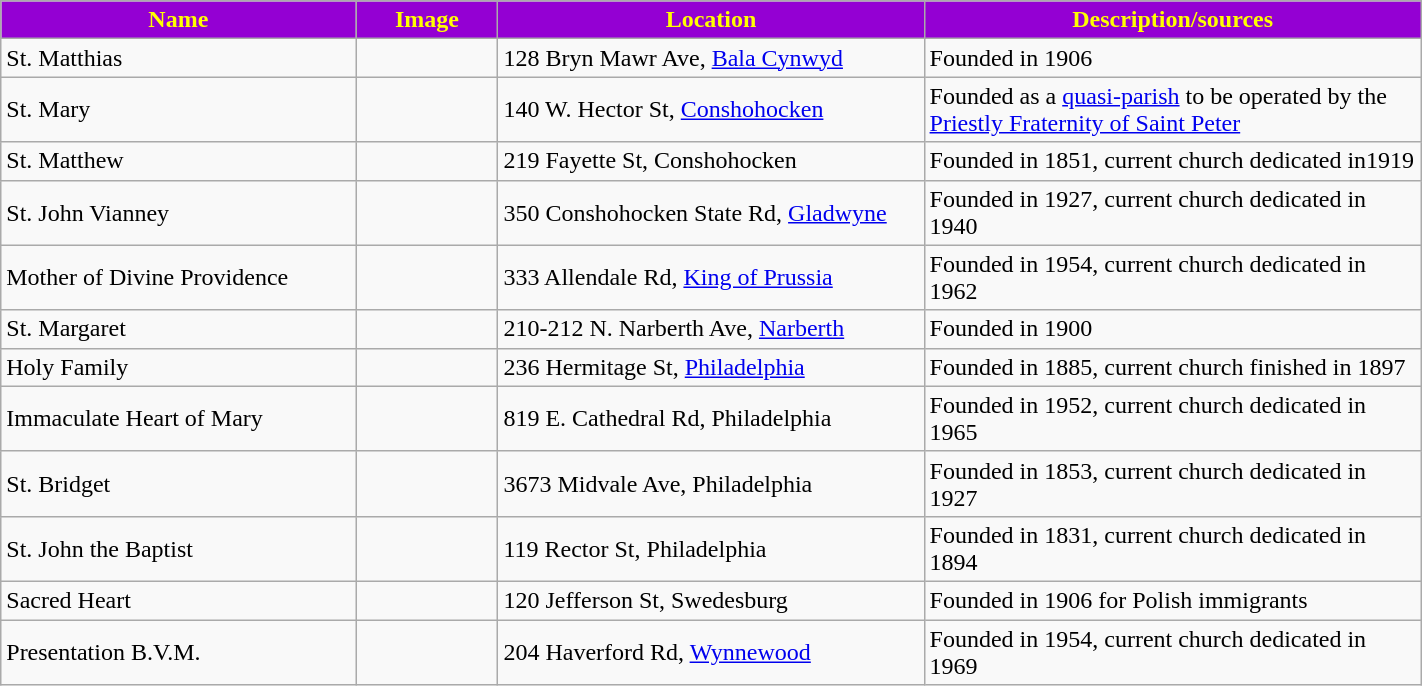<table class="wikitable sortable" style="width:75%">
<tr>
<th style="background:darkviolet; color:yellow;" width="25%"><strong>Name</strong></th>
<th style="background:darkviolet; color:yellow;" width="10%"><strong>Image</strong></th>
<th style="background:darkviolet; color:yellow;" width="30%"><strong>Location</strong></th>
<th style="background:darkviolet; color:yellow;" width="35%"><strong>Description/sources</strong></th>
</tr>
<tr>
<td>St. Matthias</td>
<td></td>
<td>128 Bryn Mawr Ave, <a href='#'>Bala Cynwyd</a></td>
<td>Founded in 1906</td>
</tr>
<tr>
<td>St. Mary</td>
<td></td>
<td>140 W. Hector St, <a href='#'>Conshohocken</a></td>
<td>Founded as a <a href='#'>quasi-parish</a> to be operated by the <a href='#'>Priestly Fraternity of Saint Peter</a></td>
</tr>
<tr>
<td>St. Matthew</td>
<td></td>
<td>219 Fayette St, Conshohocken</td>
<td>Founded in 1851, current church dedicated in1919</td>
</tr>
<tr>
<td>St. John Vianney</td>
<td></td>
<td>350 Conshohocken State Rd, <a href='#'>Gladwyne</a></td>
<td>Founded in 1927, current church dedicated in 1940</td>
</tr>
<tr>
<td>Mother of Divine Providence</td>
<td></td>
<td>333 Allendale Rd, <a href='#'>King of Prussia</a></td>
<td>Founded in 1954, current church dedicated in 1962</td>
</tr>
<tr>
<td>St. Margaret</td>
<td></td>
<td>210-212 N. Narberth Ave, <a href='#'>Narberth</a></td>
<td>Founded in 1900</td>
</tr>
<tr>
<td>Holy Family</td>
<td></td>
<td>236 Hermitage St, <a href='#'>Philadelphia</a></td>
<td>Founded in 1885, current church finished in 1897</td>
</tr>
<tr>
<td>Immaculate Heart of Mary</td>
<td></td>
<td>819 E. Cathedral Rd, Philadelphia</td>
<td>Founded in 1952, current church dedicated in 1965</td>
</tr>
<tr>
<td>St. Bridget</td>
<td></td>
<td>3673 Midvale Ave, Philadelphia</td>
<td>Founded in 1853, current church dedicated in 1927</td>
</tr>
<tr>
<td>St. John the Baptist</td>
<td></td>
<td>119 Rector St, Philadelphia</td>
<td>Founded in 1831, current church dedicated in 1894</td>
</tr>
<tr>
<td>Sacred Heart</td>
<td></td>
<td>120 Jefferson St, Swedesburg</td>
<td>Founded in 1906 for Polish immigrants</td>
</tr>
<tr>
<td>Presentation B.V.M.</td>
<td></td>
<td>204 Haverford Rd, <a href='#'>Wynnewood</a></td>
<td>Founded in 1954, current church dedicated in 1969</td>
</tr>
</table>
